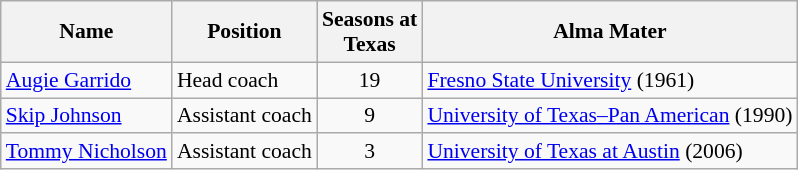<table class="wikitable" border="1" style="font-size:90%;">
<tr>
<th>Name</th>
<th>Position</th>
<th>Seasons at<br>Texas</th>
<th>Alma Mater</th>
</tr>
<tr>
<td><a href='#'>Augie Garrido</a></td>
<td>Head coach</td>
<td align=center>19</td>
<td><a href='#'>Fresno State University</a> (1961)</td>
</tr>
<tr>
<td><a href='#'>Skip Johnson</a></td>
<td>Assistant coach</td>
<td align=center>9</td>
<td><a href='#'>University of Texas–Pan American</a> (1990)</td>
</tr>
<tr>
<td><a href='#'>Tommy Nicholson</a></td>
<td>Assistant coach</td>
<td align=center>3</td>
<td><a href='#'>University of Texas at Austin</a> (2006)</td>
</tr>
</table>
